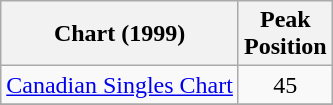<table class="wikitable">
<tr>
<th>Chart (1999)</th>
<th>Peak<br>Position</th>
</tr>
<tr>
<td align="left"><a href='#'>Canadian Singles Chart</a></td>
<td align="center">45</td>
</tr>
<tr>
</tr>
</table>
